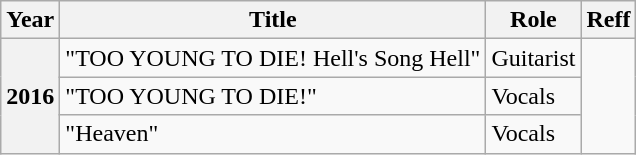<table class="wikitable sortable">
<tr>
<th>Year</th>
<th>Title</th>
<th>Role</th>
<th>Reff</th>
</tr>
<tr>
<th rowspan="3">2016</th>
<td>"TOO YOUNG TO DIE! Hell's Song Hell"</td>
<td>Guitarist</td>
<td rowspan="3"></td>
</tr>
<tr>
<td>"TOO YOUNG TO DIE!"</td>
<td>Vocals</td>
</tr>
<tr>
<td>"Heaven"</td>
<td>Vocals</td>
</tr>
</table>
